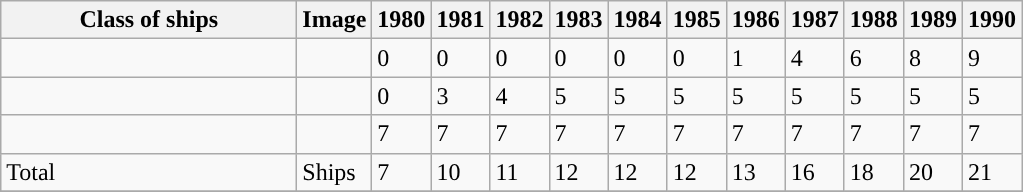<table class="wikitable sortable collapsible collapsed">
<tr>
<th style="width:29%;">Class of ships</th>
<th>Image</th>
<th>1980</th>
<th>1981</th>
<th>1982</th>
<th>1983</th>
<th>1984</th>
<th>1985</th>
<th>1986</th>
<th>1987</th>
<th>1988</th>
<th>1989</th>
<th>1990</th>
</tr>
<tr valign="top">
<td></td>
<td></td>
<td>0</td>
<td>0</td>
<td>0</td>
<td>0</td>
<td>0</td>
<td>0</td>
<td>1</td>
<td>4</td>
<td>6</td>
<td>8</td>
<td>9</td>
</tr>
<tr valign="top">
<td></td>
<td></td>
<td>0</td>
<td>3</td>
<td>4</td>
<td>5</td>
<td>5</td>
<td>5</td>
<td>5</td>
<td>5</td>
<td>5</td>
<td>5</td>
<td>5</td>
</tr>
<tr valign="top">
<td></td>
<td></td>
<td>7</td>
<td>7</td>
<td>7</td>
<td>7</td>
<td>7</td>
<td>7</td>
<td>7</td>
<td>7</td>
<td>7</td>
<td>7</td>
<td>7</td>
</tr>
<tr valign="top">
<td>Total</td>
<td>Ships</td>
<td>7</td>
<td>10</td>
<td>11</td>
<td>12</td>
<td>12</td>
<td>12</td>
<td>13</td>
<td>16</td>
<td>18</td>
<td>20</td>
<td>21</td>
</tr>
<tr>
</tr>
</table>
